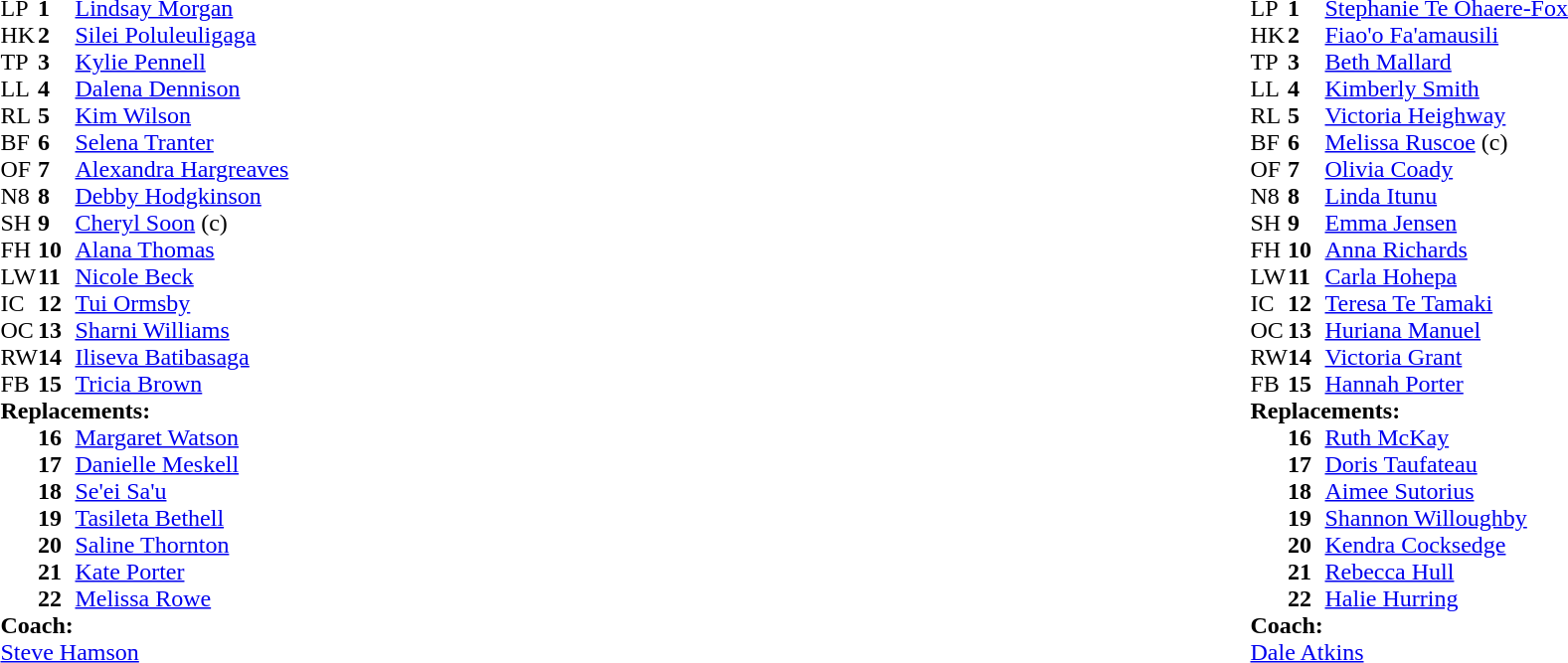<table style="width:100%">
<tr>
<td style="vertical-align:top; width:50%"><br><table cellpadding="0" cellspacing="0">
<tr>
<th width="25"></th>
<th width="25"></th>
</tr>
<tr>
<td>LP</td>
<td><strong>1</strong></td>
<td><a href='#'>Lindsay Morgan</a></td>
<td></td>
<td></td>
</tr>
<tr>
<td>HK</td>
<td><strong>2</strong></td>
<td><a href='#'>Silei Poluleuligaga</a></td>
<td></td>
<td></td>
</tr>
<tr>
<td>TP</td>
<td><strong>3</strong></td>
<td><a href='#'>Kylie Pennell</a></td>
<td></td>
<td></td>
</tr>
<tr>
<td>LL</td>
<td><strong>4</strong></td>
<td><a href='#'>Dalena Dennison</a></td>
<td></td>
<td></td>
</tr>
<tr>
<td>RL</td>
<td><strong>5</strong></td>
<td><a href='#'>Kim Wilson</a></td>
<td></td>
<td></td>
</tr>
<tr>
<td>BF</td>
<td><strong>6</strong></td>
<td><a href='#'>Selena Tranter</a></td>
<td></td>
<td></td>
</tr>
<tr>
<td>OF</td>
<td><strong>7</strong></td>
<td><a href='#'>Alexandra Hargreaves</a></td>
<td></td>
<td></td>
</tr>
<tr>
<td>N8</td>
<td><strong>8</strong></td>
<td><a href='#'>Debby Hodgkinson</a></td>
<td></td>
<td></td>
</tr>
<tr>
<td>SH</td>
<td><strong>9</strong></td>
<td><a href='#'>Cheryl Soon</a> (c)</td>
<td></td>
<td></td>
</tr>
<tr>
<td>FH</td>
<td><strong>10</strong></td>
<td><a href='#'>Alana Thomas</a></td>
<td></td>
<td></td>
</tr>
<tr>
<td>LW</td>
<td><strong>11</strong></td>
<td><a href='#'>Nicole Beck</a></td>
<td></td>
<td></td>
</tr>
<tr>
<td>IC</td>
<td><strong>12</strong></td>
<td><a href='#'>Tui Ormsby</a></td>
<td></td>
<td></td>
</tr>
<tr>
<td>OC</td>
<td><strong>13</strong></td>
<td><a href='#'>Sharni Williams</a></td>
<td></td>
<td></td>
</tr>
<tr>
<td>RW</td>
<td><strong>14</strong></td>
<td><a href='#'>Iliseva Batibasaga</a></td>
<td></td>
<td></td>
</tr>
<tr>
<td>FB</td>
<td><strong>15</strong></td>
<td><a href='#'>Tricia Brown</a></td>
<td></td>
<td></td>
</tr>
<tr>
<td colspan="3"><strong>Replacements:</strong></td>
</tr>
<tr>
<td></td>
<td><strong>16</strong></td>
<td><a href='#'>Margaret Watson</a></td>
<td></td>
<td></td>
</tr>
<tr>
<td></td>
<td><strong>17</strong></td>
<td><a href='#'>Danielle Meskell</a></td>
<td></td>
<td></td>
</tr>
<tr>
<td></td>
<td><strong>18</strong></td>
<td><a href='#'>Se'ei Sa'u</a></td>
<td></td>
<td></td>
</tr>
<tr>
<td></td>
<td><strong>19</strong></td>
<td><a href='#'>Tasileta Bethell</a></td>
<td></td>
<td></td>
</tr>
<tr>
<td></td>
<td><strong>20</strong></td>
<td><a href='#'>Saline Thornton</a></td>
<td></td>
<td></td>
</tr>
<tr>
<td></td>
<td><strong>21</strong></td>
<td><a href='#'>Kate Porter</a></td>
<td></td>
<td></td>
</tr>
<tr>
<td></td>
<td><strong>22</strong></td>
<td><a href='#'>Melissa Rowe</a></td>
<td></td>
<td></td>
</tr>
<tr>
<td colspan="3"><strong>Coach:</strong></td>
</tr>
<tr>
<td colspan="4"> <a href='#'>Steve Hamson</a></td>
</tr>
</table>
</td>
<td width="50%" valign="top"><br><table cellpadding="0" cellspacing="0" style="margin:auto">
<tr>
<th width="25"></th>
<th width="25"></th>
</tr>
<tr>
<td>LP</td>
<td><strong>1</strong></td>
<td><a href='#'>Stephanie Te Ohaere-Fox</a></td>
<td></td>
<td></td>
</tr>
<tr>
<td>HK</td>
<td><strong>2</strong></td>
<td><a href='#'>Fiao'o Fa'amausili</a></td>
<td></td>
<td></td>
</tr>
<tr>
<td>TP</td>
<td><strong>3</strong></td>
<td><a href='#'>Beth Mallard</a></td>
<td></td>
<td></td>
</tr>
<tr>
<td>LL</td>
<td><strong>4</strong></td>
<td><a href='#'>Kimberly Smith</a></td>
<td></td>
<td></td>
</tr>
<tr>
<td>RL</td>
<td><strong>5</strong></td>
<td><a href='#'>Victoria Heighway</a></td>
<td></td>
<td></td>
</tr>
<tr>
<td>BF</td>
<td><strong>6</strong></td>
<td><a href='#'>Melissa Ruscoe</a> (c)</td>
<td></td>
<td></td>
</tr>
<tr>
<td>OF</td>
<td><strong>7</strong></td>
<td><a href='#'>Olivia Coady</a></td>
<td></td>
<td></td>
</tr>
<tr>
<td>N8</td>
<td><strong>8</strong></td>
<td><a href='#'>Linda Itunu</a></td>
<td></td>
<td></td>
</tr>
<tr>
<td>SH</td>
<td><strong>9</strong></td>
<td><a href='#'>Emma Jensen</a></td>
<td></td>
<td></td>
</tr>
<tr>
<td>FH</td>
<td><strong>10</strong></td>
<td><a href='#'>Anna Richards</a></td>
<td></td>
<td></td>
</tr>
<tr>
<td>LW</td>
<td><strong>11</strong></td>
<td><a href='#'>Carla Hohepa</a></td>
<td></td>
<td></td>
</tr>
<tr>
<td>IC</td>
<td><strong>12</strong></td>
<td><a href='#'>Teresa Te Tamaki</a></td>
<td></td>
<td></td>
</tr>
<tr>
<td>OC</td>
<td><strong>13</strong></td>
<td><a href='#'>Huriana Manuel</a></td>
<td></td>
<td></td>
</tr>
<tr>
<td>RW</td>
<td><strong>14</strong></td>
<td><a href='#'>Victoria Grant</a></td>
<td></td>
<td></td>
</tr>
<tr>
<td>FB</td>
<td><strong>15</strong></td>
<td><a href='#'>Hannah Porter</a></td>
<td></td>
<td></td>
</tr>
<tr>
<td colspan="3"><strong>Replacements:</strong></td>
</tr>
<tr>
<td></td>
<td><strong>16</strong></td>
<td><a href='#'>Ruth McKay</a></td>
<td></td>
<td></td>
</tr>
<tr>
<td></td>
<td><strong>17</strong></td>
<td><a href='#'>Doris Taufateau</a></td>
<td></td>
<td></td>
</tr>
<tr>
<td></td>
<td><strong>18</strong></td>
<td><a href='#'>Aimee Sutorius</a></td>
<td></td>
<td></td>
</tr>
<tr>
<td></td>
<td><strong>19</strong></td>
<td><a href='#'>Shannon Willoughby</a></td>
<td></td>
<td></td>
</tr>
<tr>
<td></td>
<td><strong>20</strong></td>
<td><a href='#'>Kendra Cocksedge</a></td>
<td></td>
<td></td>
</tr>
<tr>
<td></td>
<td><strong>21</strong></td>
<td><a href='#'>Rebecca Hull</a></td>
<td></td>
<td></td>
</tr>
<tr>
<td></td>
<td><strong>22</strong></td>
<td><a href='#'>Halie Hurring</a></td>
<td></td>
<td></td>
</tr>
<tr>
<td colspan="3"><strong>Coach:</strong></td>
</tr>
<tr>
<td colspan="4"> <a href='#'>Dale Atkins</a></td>
</tr>
</table>
</td>
</tr>
</table>
